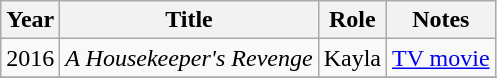<table class="wikitable">
<tr>
<th>Year</th>
<th>Title</th>
<th>Role</th>
<th class="unsortable">Notes</th>
</tr>
<tr>
<td>2016</td>
<td><em>A Housekeeper's Revenge</em></td>
<td>Kayla</td>
<td><a href='#'>TV movie</a></td>
</tr>
<tr>
</tr>
</table>
